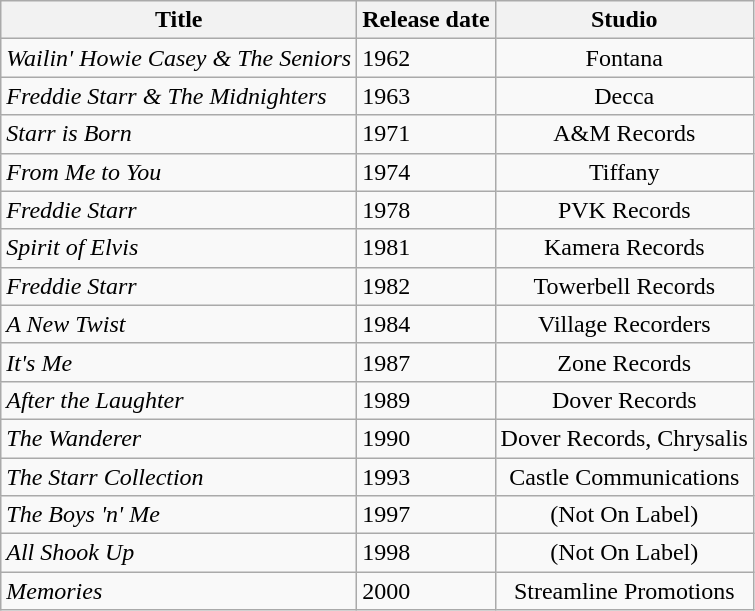<table class="wikitable">
<tr>
<th>Title</th>
<th>Release date</th>
<th>Studio</th>
</tr>
<tr>
<td><em>Wailin' Howie Casey & The Seniors</em></td>
<td>1962</td>
<td align=center>Fontana</td>
</tr>
<tr>
<td><em>Freddie Starr & The Midnighters</em></td>
<td>1963</td>
<td align=center>Decca</td>
</tr>
<tr>
<td><em>Starr is Born</em></td>
<td>1971</td>
<td align=center>A&M Records</td>
</tr>
<tr>
<td><em>From Me to You</em></td>
<td>1974</td>
<td align=center>Tiffany</td>
</tr>
<tr>
<td><em>Freddie Starr</em></td>
<td>1978</td>
<td align=center>PVK Records</td>
</tr>
<tr>
<td><em>Spirit of Elvis</em></td>
<td>1981</td>
<td align=center>Kamera Records</td>
</tr>
<tr>
<td><em>Freddie Starr</em></td>
<td>1982</td>
<td align=center>Towerbell Records</td>
</tr>
<tr>
<td><em>A New Twist</em></td>
<td>1984</td>
<td align=center>Village Recorders</td>
</tr>
<tr>
<td><em>It's Me</em></td>
<td>1987</td>
<td align=center>Zone Records</td>
</tr>
<tr>
<td><em>After the Laughter</em></td>
<td>1989</td>
<td align=center>Dover Records</td>
</tr>
<tr>
<td><em>The Wanderer</em></td>
<td>1990</td>
<td align=center>Dover Records, Chrysalis</td>
</tr>
<tr>
<td><em>The Starr Collection</em></td>
<td>1993</td>
<td align=center>Castle Communications</td>
</tr>
<tr>
<td><em>The Boys 'n' Me</em></td>
<td>1997</td>
<td align=center>(Not On Label)</td>
</tr>
<tr>
<td><em>All Shook Up</em></td>
<td>1998</td>
<td align=center>(Not On Label)</td>
</tr>
<tr>
<td><em>Memories</em></td>
<td>2000</td>
<td align=center>Streamline Promotions</td>
</tr>
</table>
